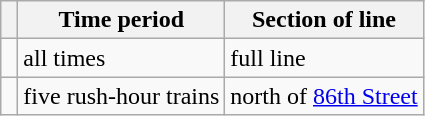<table class="wikitable">
<tr>
<th> </th>
<th>Time period</th>
<th>Section of line</th>
</tr>
<tr>
<td></td>
<td>all times</td>
<td>full line</td>
</tr>
<tr>
<td></td>
<td>five rush-hour trains</td>
<td>north of <a href='#'>86th Street</a></td>
</tr>
</table>
